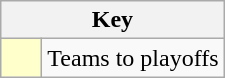<table class="wikitable" style="text-align: center;">
<tr>
<th colspan="2">Key</th>
</tr>
<tr>
<td style="background:#ffffcc; width:20px;"></td>
<td align="left">Teams to playoffs</td>
</tr>
</table>
